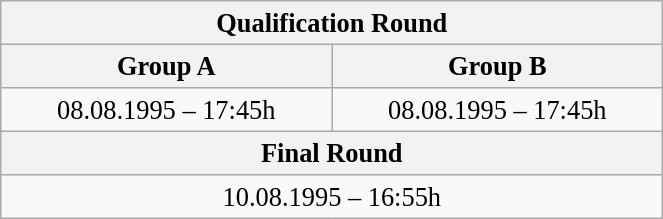<table class="wikitable" style=" text-align:center; font-size:110%;" width="35%">
<tr>
<th colspan="2">Qualification Round</th>
</tr>
<tr>
<th>Group A</th>
<th>Group B</th>
</tr>
<tr>
<td>08.08.1995 – 17:45h</td>
<td>08.08.1995 – 17:45h</td>
</tr>
<tr>
<th colspan="2">Final Round</th>
</tr>
<tr>
<td colspan="2">10.08.1995 – 16:55h</td>
</tr>
</table>
